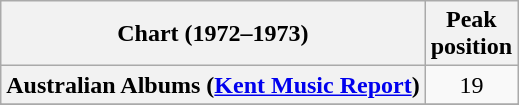<table class="wikitable sortable plainrowheaders" style="text-align:center">
<tr>
<th scope="col">Chart (1972–1973)</th>
<th scope="col">Peak<br>position</th>
</tr>
<tr>
<th scope="row">Australian Albums (<a href='#'>Kent Music Report</a>)</th>
<td>19</td>
</tr>
<tr>
</tr>
<tr>
</tr>
</table>
